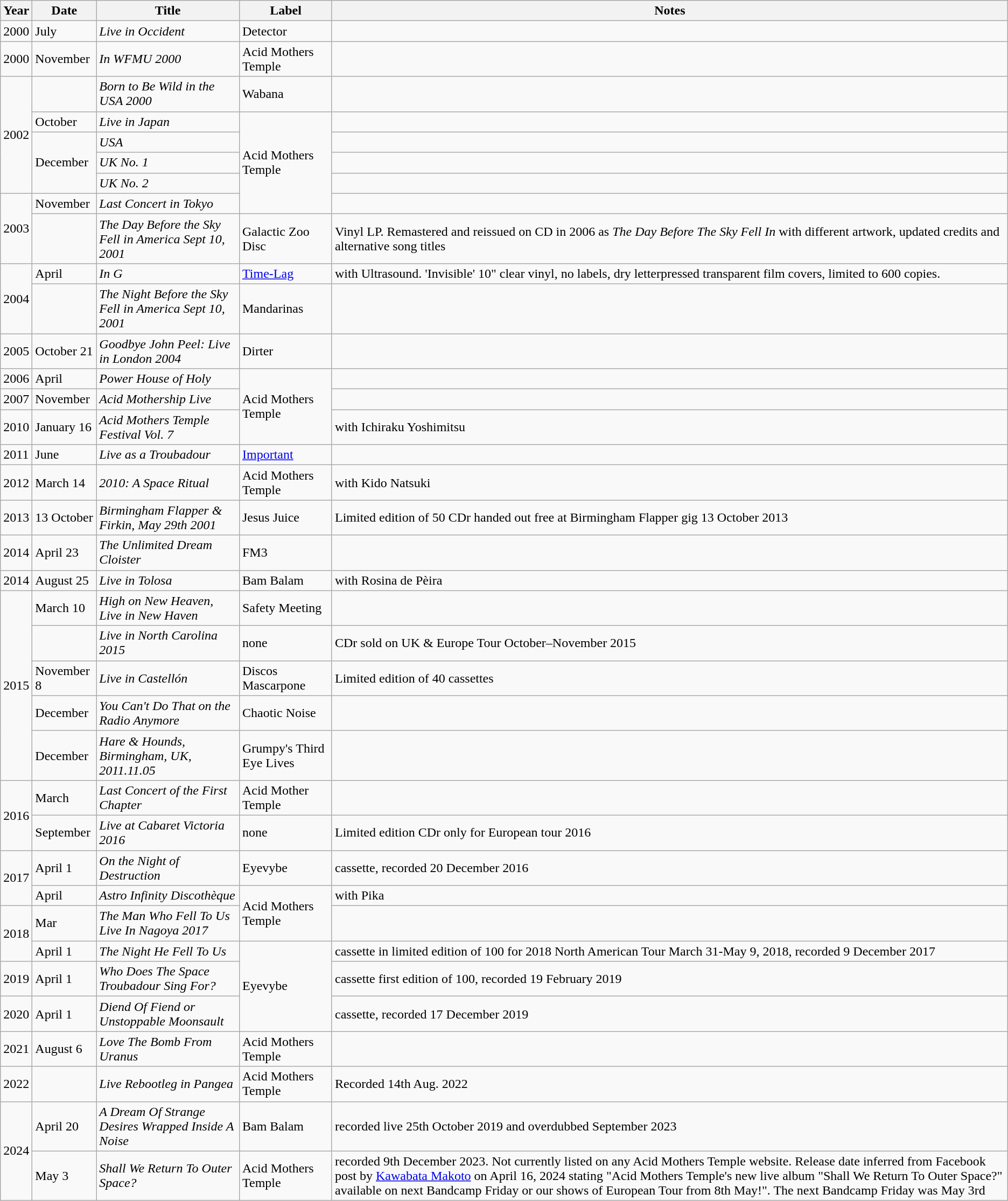<table class="wikitable">
<tr>
<th>Year</th>
<th>Date</th>
<th>Title</th>
<th>Label</th>
<th>Notes</th>
</tr>
<tr>
<td>2000</td>
<td>July</td>
<td><em>Live in Occident</em></td>
<td>Detector</td>
<td></td>
</tr>
<tr>
<td>2000</td>
<td>November</td>
<td><em>In WFMU 2000</em></td>
<td>Acid Mothers Temple</td>
<td></td>
</tr>
<tr>
<td rowspan=5>2002</td>
<td></td>
<td><em>Born to Be Wild in the USA 2000</em></td>
<td>Wabana</td>
<td></td>
</tr>
<tr>
<td>October</td>
<td><em>Live in Japan</em></td>
<td rowspan=5>Acid Mothers Temple</td>
<td></td>
</tr>
<tr>
<td rowspan=3>December</td>
<td><em>USA</em></td>
<td></td>
</tr>
<tr>
<td><em>UK No. 1</em></td>
<td></td>
</tr>
<tr>
<td><em>UK No. 2</em></td>
<td></td>
</tr>
<tr>
<td rowspan=2>2003</td>
<td>November</td>
<td><em>Last Concert in Tokyo</em></td>
<td></td>
</tr>
<tr>
<td></td>
<td><em>The Day Before the Sky Fell in America Sept 10, 2001</em></td>
<td>Galactic Zoo Disc</td>
<td>Vinyl LP. Remastered and reissued on CD in 2006 as <em>The Day Before The Sky Fell In</em> with different artwork, updated credits and alternative song titles</td>
</tr>
<tr>
<td rowspan=2>2004</td>
<td>April</td>
<td><em>In G</em></td>
<td><a href='#'>Time-Lag</a></td>
<td>with Ultrasound. 'Invisible' 10" clear vinyl, no labels, dry letterpressed transparent film covers, limited to 600 copies.</td>
</tr>
<tr>
<td></td>
<td><em>The Night Before the Sky Fell in America Sept 10, 2001</em></td>
<td>Mandarinas</td>
<td></td>
</tr>
<tr>
<td>2005</td>
<td>October 21</td>
<td><em>Goodbye John Peel: Live in London 2004</em></td>
<td>Dirter</td>
<td></td>
</tr>
<tr>
<td>2006</td>
<td>April</td>
<td><em>Power House of Holy</em></td>
<td rowspan=3>Acid Mothers Temple</td>
<td></td>
</tr>
<tr>
<td>2007</td>
<td>November</td>
<td><em>Acid Mothership Live</em></td>
<td></td>
</tr>
<tr>
<td>2010</td>
<td>January 16</td>
<td><em>Acid Mothers Temple Festival Vol. 7</em></td>
<td>with Ichiraku Yoshimitsu</td>
</tr>
<tr>
<td>2011</td>
<td>June</td>
<td><em>Live as a Troubadour</em></td>
<td><a href='#'>Important</a></td>
<td></td>
</tr>
<tr>
<td>2012</td>
<td>March 14</td>
<td><em>2010: A Space Ritual</em></td>
<td>Acid Mothers Temple</td>
<td>with Kido Natsuki</td>
</tr>
<tr>
<td>2013</td>
<td>13 October</td>
<td><em>Birmingham Flapper & Firkin, May 29th 2001</em></td>
<td>Jesus Juice</td>
<td>Limited edition of 50 CDr handed out free at Birmingham Flapper gig 13 October 2013</td>
</tr>
<tr>
<td>2014</td>
<td>April 23</td>
<td><em>The Unlimited Dream Cloister</em></td>
<td>FM3</td>
<td></td>
</tr>
<tr>
<td>2014</td>
<td>August 25</td>
<td><em>Live in Tolosa</em></td>
<td>Bam Balam</td>
<td>with Rosina de Pèira</td>
</tr>
<tr>
<td rowspan=5>2015</td>
<td>March 10</td>
<td><em>High on New Heaven, Live in New Haven</em></td>
<td>Safety Meeting</td>
<td></td>
</tr>
<tr>
<td></td>
<td><em>Live in North Carolina 2015</em></td>
<td>none</td>
<td>CDr sold on UK & Europe Tour October–November 2015</td>
</tr>
<tr>
<td>November 8</td>
<td><em>Live in Castellón</em></td>
<td>Discos Mascarpone</td>
<td>Limited edition of 40 cassettes </td>
</tr>
<tr>
<td>December</td>
<td><em>You Can't Do That on the Radio Anymore</em></td>
<td>Chaotic Noise</td>
<td></td>
</tr>
<tr>
<td>December</td>
<td><em>Hare & Hounds, Birmingham, UK, 2011.11.05</em></td>
<td>Grumpy's Third Eye Lives</td>
<td></td>
</tr>
<tr>
<td rowspan=2>2016</td>
<td>March</td>
<td><em>Last Concert of the First Chapter</em></td>
<td>Acid Mother Temple</td>
<td></td>
</tr>
<tr>
<td>September</td>
<td><em>Live at Cabaret Victoria 2016</em></td>
<td>none</td>
<td>Limited edition CDr only for European tour 2016</td>
</tr>
<tr>
<td rowspan=2>2017</td>
<td>April 1</td>
<td><em>On the Night of Destruction</em></td>
<td>Eyevybe</td>
<td>cassette, recorded 20 December 2016</td>
</tr>
<tr>
<td>April</td>
<td><em>Astro Infinity Discothèque</em></td>
<td rowspan=2>Acid Mothers Temple</td>
<td>with Pika</td>
</tr>
<tr>
<td rowspan=2>2018</td>
<td>Mar</td>
<td><em>The Man Who Fell To Us Live In Nagoya 2017</em> </td>
<td></td>
</tr>
<tr>
<td>April 1</td>
<td><em>The Night He Fell To Us</em></td>
<td rowspan=3>Eyevybe</td>
<td>cassette in limited edition of 100 for 2018 North American Tour March 31-May 9, 2018, recorded 9 December 2017</td>
</tr>
<tr>
<td>2019</td>
<td>April 1</td>
<td><em>Who Does The Space Troubadour Sing For?</em></td>
<td>cassette first edition of 100, recorded 19 February 2019</td>
</tr>
<tr>
<td>2020</td>
<td>April 1</td>
<td><em>Diend Of Fiend or Unstoppable Moonsault</em></td>
<td>cassette, recorded 17 December 2019</td>
</tr>
<tr>
<td>2021</td>
<td>August 6</td>
<td><em>Love The Bomb From Uranus</em> </td>
<td>Acid Mothers Temple</td>
</tr>
<tr>
<td>2022</td>
<td></td>
<td><em>Live Rebootleg in Pangea</em> </td>
<td>Acid Mothers Temple</td>
<td>Recorded 14th Aug. 2022</td>
</tr>
<tr>
<td rowspan=2>2024</td>
<td>April 20</td>
<td><em>A Dream Of Strange Desires Wrapped Inside A Noise</em></td>
<td>Bam Balam</td>
<td>recorded live 25th October 2019 and overdubbed September 2023</td>
</tr>
<tr>
<td>May 3</td>
<td><em>Shall We Return To Outer Space?</em></td>
<td>Acid Mothers Temple</td>
<td>recorded 9th December 2023. Not currently listed on any Acid Mothers Temple website. Release date inferred from Facebook post by <a href='#'>Kawabata Makoto</a> on April 16, 2024 stating "Acid Mothers Temple's new live album "Shall We Return To Outer Space?" available on next Bandcamp Friday or our shows of European Tour from 8th May!". The next Bandcamp Friday was May 3rd</td>
</tr>
</table>
